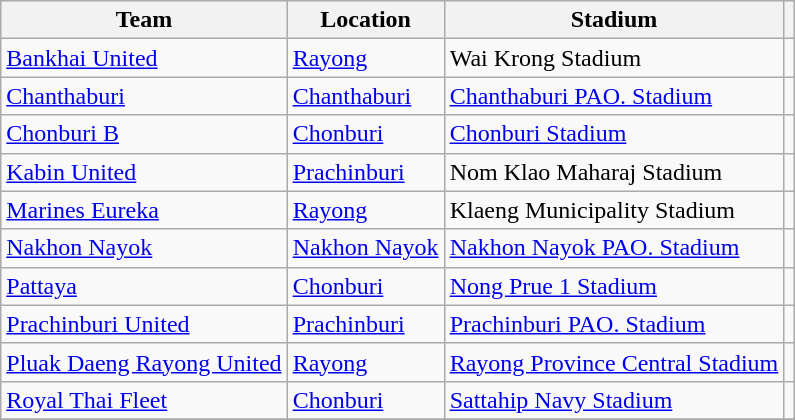<table class="wikitable sortable">
<tr>
<th>Team</th>
<th>Location</th>
<th>Stadium</th>
<th class="unsortable"></th>
</tr>
<tr>
<td><a href='#'>Bankhai United</a></td>
<td><a href='#'>Rayong</a></td>
<td>Wai Krong Stadium</td>
<td></td>
</tr>
<tr>
<td><a href='#'>Chanthaburi</a></td>
<td><a href='#'>Chanthaburi</a></td>
<td><a href='#'>Chanthaburi PAO. Stadium</a></td>
<td></td>
</tr>
<tr>
<td><a href='#'>Chonburi B</a></td>
<td><a href='#'>Chonburi</a></td>
<td><a href='#'>Chonburi Stadium</a></td>
<td></td>
</tr>
<tr>
<td><a href='#'>Kabin United</a></td>
<td><a href='#'>Prachinburi</a></td>
<td>Nom Klao Maharaj Stadium</td>
<td></td>
</tr>
<tr>
<td><a href='#'>Marines Eureka</a></td>
<td><a href='#'>Rayong</a></td>
<td>Klaeng Municipality Stadium</td>
<td></td>
</tr>
<tr>
<td><a href='#'>Nakhon Nayok</a></td>
<td><a href='#'>Nakhon Nayok</a></td>
<td><a href='#'>Nakhon Nayok PAO. Stadium</a></td>
<td></td>
</tr>
<tr>
<td><a href='#'>Pattaya</a></td>
<td><a href='#'>Chonburi</a></td>
<td><a href='#'>Nong Prue 1 Stadium</a></td>
<td></td>
</tr>
<tr>
<td><a href='#'>Prachinburi United</a></td>
<td><a href='#'>Prachinburi</a></td>
<td><a href='#'>Prachinburi PAO. Stadium</a></td>
<td></td>
</tr>
<tr>
<td><a href='#'>Pluak Daeng Rayong United</a></td>
<td><a href='#'>Rayong</a></td>
<td><a href='#'>Rayong Province Central Stadium</a></td>
<td></td>
</tr>
<tr>
<td><a href='#'>Royal Thai Fleet</a></td>
<td><a href='#'>Chonburi</a></td>
<td><a href='#'>Sattahip Navy Stadium</a></td>
<td></td>
</tr>
<tr>
</tr>
</table>
